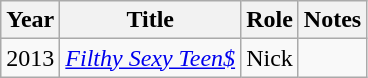<table class="wikitable">
<tr>
<th>Year</th>
<th>Title</th>
<th>Role</th>
<th>Notes</th>
</tr>
<tr>
<td>2013</td>
<td><em><a href='#'>Filthy Sexy Teen$</a></em></td>
<td>Nick</td>
<td></td>
</tr>
</table>
